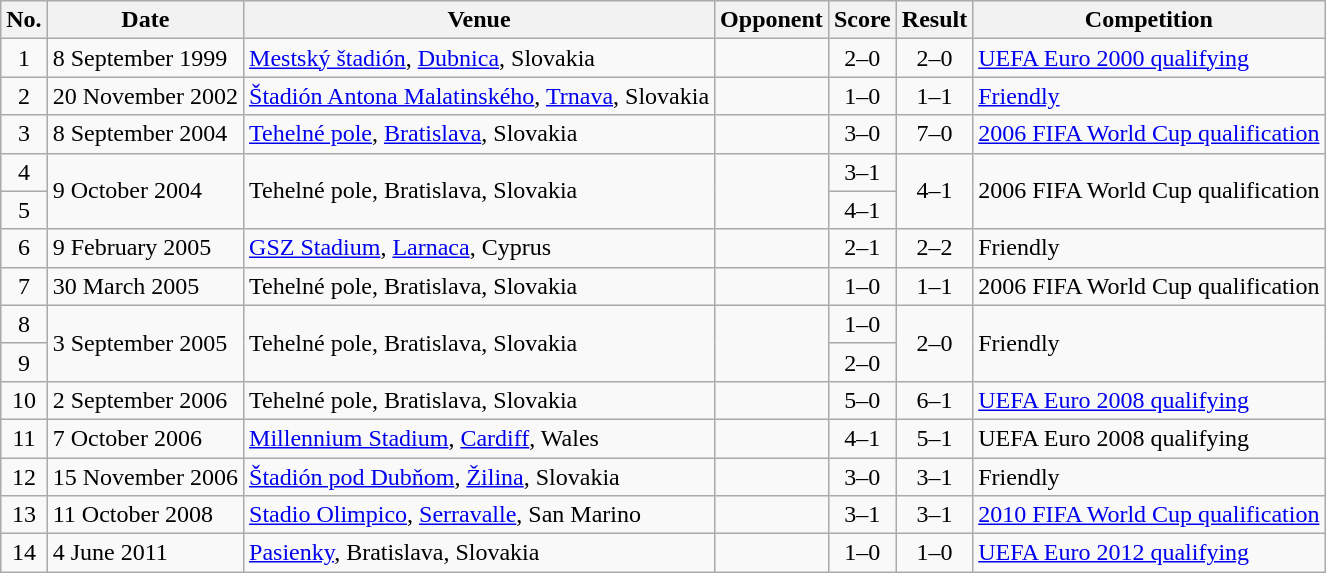<table class="wikitable sortable">
<tr>
<th scope="col">No.</th>
<th scope="col">Date</th>
<th scope="col">Venue</th>
<th scope="col">Opponent</th>
<th scope="col">Score</th>
<th scope="col">Result</th>
<th scope="col">Competition</th>
</tr>
<tr>
<td align="center">1</td>
<td>8 September 1999</td>
<td><a href='#'>Mestský štadión</a>, <a href='#'>Dubnica</a>, Slovakia</td>
<td></td>
<td align="center">2–0</td>
<td align="center">2–0</td>
<td><a href='#'>UEFA Euro 2000 qualifying</a></td>
</tr>
<tr>
<td align="center">2</td>
<td>20 November 2002</td>
<td><a href='#'>Štadión Antona Malatinského</a>, <a href='#'>Trnava</a>, Slovakia</td>
<td></td>
<td align="center">1–0</td>
<td align="center">1–1</td>
<td><a href='#'>Friendly</a></td>
</tr>
<tr>
<td align="center">3</td>
<td>8 September 2004</td>
<td><a href='#'>Tehelné pole</a>, <a href='#'>Bratislava</a>, Slovakia</td>
<td></td>
<td align="center">3–0</td>
<td align="center">7–0</td>
<td><a href='#'>2006 FIFA World Cup qualification</a></td>
</tr>
<tr>
<td align="center">4</td>
<td rowspan="2">9 October 2004</td>
<td rowspan="2">Tehelné pole, Bratislava, Slovakia</td>
<td rowspan="2"></td>
<td align="center">3–1</td>
<td rowspan="2" style="text-align:center">4–1</td>
<td rowspan="2">2006 FIFA World Cup qualification</td>
</tr>
<tr>
<td align="center">5</td>
<td align="center">4–1</td>
</tr>
<tr>
<td align="center">6</td>
<td>9 February 2005</td>
<td><a href='#'>GSZ Stadium</a>, <a href='#'>Larnaca</a>, Cyprus</td>
<td></td>
<td align="center">2–1</td>
<td align="center">2–2</td>
<td>Friendly</td>
</tr>
<tr>
<td align="center">7</td>
<td>30 March 2005</td>
<td>Tehelné pole, Bratislava, Slovakia</td>
<td></td>
<td align="center">1–0</td>
<td align="center">1–1</td>
<td>2006 FIFA World Cup qualification</td>
</tr>
<tr>
<td align="center">8</td>
<td rowspan="2">3 September 2005</td>
<td rowspan="2">Tehelné pole, Bratislava, Slovakia</td>
<td rowspan="2"></td>
<td align="center">1–0</td>
<td rowspan="2" style="text-align:center">2–0</td>
<td rowspan="2">Friendly</td>
</tr>
<tr>
<td align="center">9</td>
<td align="center">2–0</td>
</tr>
<tr>
<td align="center">10</td>
<td>2 September 2006</td>
<td>Tehelné pole, Bratislava, Slovakia</td>
<td></td>
<td align="center">5–0</td>
<td align="center">6–1</td>
<td><a href='#'>UEFA Euro 2008 qualifying</a></td>
</tr>
<tr>
<td align="center">11</td>
<td>7 October 2006</td>
<td><a href='#'>Millennium Stadium</a>, <a href='#'>Cardiff</a>, Wales</td>
<td></td>
<td align="center">4–1</td>
<td align="center">5–1</td>
<td>UEFA Euro 2008 qualifying</td>
</tr>
<tr>
<td align="center">12</td>
<td>15 November 2006</td>
<td><a href='#'>Štadión pod Dubňom</a>, <a href='#'>Žilina</a>, Slovakia</td>
<td></td>
<td align="center">3–0</td>
<td align="center">3–1</td>
<td>Friendly</td>
</tr>
<tr>
<td align="center">13</td>
<td>11 October 2008</td>
<td><a href='#'>Stadio Olimpico</a>, <a href='#'>Serravalle</a>, San Marino</td>
<td></td>
<td align="center">3–1</td>
<td align="center">3–1</td>
<td><a href='#'>2010 FIFA World Cup qualification</a></td>
</tr>
<tr>
<td align="center">14</td>
<td>4 June 2011</td>
<td><a href='#'>Pasienky</a>, Bratislava, Slovakia</td>
<td></td>
<td align="center">1–0</td>
<td align="center">1–0</td>
<td><a href='#'>UEFA Euro 2012 qualifying</a></td>
</tr>
</table>
